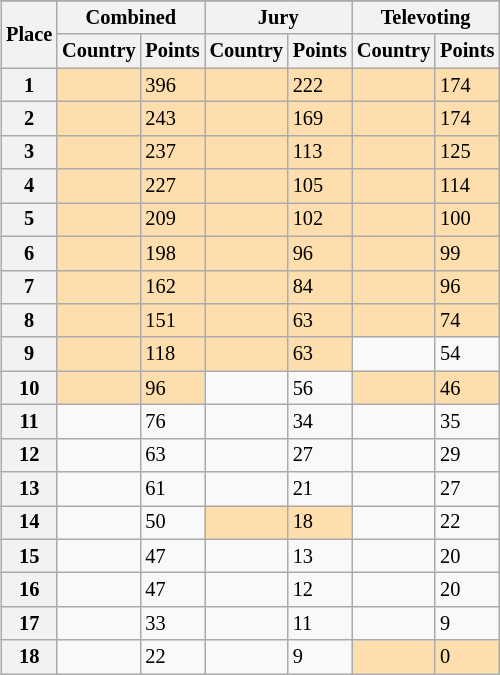<table class="wikitable collapsible plainrowheaders" style="float:right; margin:10px; font-size:85%;">
<tr>
</tr>
<tr>
<th rowspan="2" scope="col">Place</th>
<th colspan="2" scope="col">Combined</th>
<th colspan="2" scope="col">Jury</th>
<th colspan="2" scope="col">Televoting</th>
</tr>
<tr>
<th scope="col">Country</th>
<th scope="col">Points</th>
<th scope="col">Country</th>
<th scope="col">Points</th>
<th scope="col">Country</th>
<th scope="col">Points</th>
</tr>
<tr>
<th scope="row" style="text-align:center;">1</th>
<td bgcolor="navajowhite"></td>
<td bgcolor="navajowhite">396</td>
<td bgcolor="navajowhite"></td>
<td bgcolor="navajowhite">222</td>
<td bgcolor="navajowhite"></td>
<td bgcolor="navajowhite">174</td>
</tr>
<tr>
<th scope="row" style="text-align:center;">2</th>
<td bgcolor="navajowhite"></td>
<td bgcolor="navajowhite">243</td>
<td bgcolor="navajowhite"></td>
<td bgcolor="navajowhite">169</td>
<td bgcolor="navajowhite"></td>
<td bgcolor="navajowhite">174</td>
</tr>
<tr>
<th scope="row" style="text-align:center;">3</th>
<td bgcolor="navajowhite"></td>
<td bgcolor="navajowhite">237</td>
<td bgcolor="navajowhite"></td>
<td bgcolor="navajowhite">113</td>
<td bgcolor="navajowhite"></td>
<td bgcolor="navajowhite">125</td>
</tr>
<tr>
<th scope="row" style="text-align:center;">4</th>
<td bgcolor="navajowhite"></td>
<td bgcolor="navajowhite">227</td>
<td bgcolor="navajowhite"></td>
<td bgcolor="navajowhite">105</td>
<td bgcolor="navajowhite"></td>
<td bgcolor="navajowhite">114</td>
</tr>
<tr>
<th scope="row" style="text-align:center;">5</th>
<td bgcolor="navajowhite"></td>
<td bgcolor="navajowhite">209</td>
<td bgcolor="navajowhite"></td>
<td bgcolor="navajowhite">102</td>
<td bgcolor="navajowhite"></td>
<td bgcolor="navajowhite">100</td>
</tr>
<tr>
<th scope="row" style="text-align:center;">6</th>
<td bgcolor="navajowhite"></td>
<td bgcolor="navajowhite">198</td>
<td bgcolor="navajowhite"></td>
<td bgcolor="navajowhite">96</td>
<td bgcolor="navajowhite"></td>
<td bgcolor="navajowhite">99</td>
</tr>
<tr>
<th scope="row" style="text-align:center;">7</th>
<td bgcolor="navajowhite"></td>
<td bgcolor="navajowhite">162</td>
<td bgcolor="navajowhite"></td>
<td bgcolor="navajowhite">84</td>
<td bgcolor="navajowhite"></td>
<td bgcolor="navajowhite">96</td>
</tr>
<tr>
<th scope="row" style="text-align:center;">8</th>
<td bgcolor="navajowhite"></td>
<td bgcolor="navajowhite">151</td>
<td bgcolor="navajowhite"></td>
<td bgcolor="navajowhite">63</td>
<td bgcolor="navajowhite"></td>
<td bgcolor="navajowhite">74</td>
</tr>
<tr>
<th scope="row" style="text-align:center;">9</th>
<td bgcolor="navajowhite"></td>
<td bgcolor="navajowhite">118</td>
<td bgcolor="navajowhite"></td>
<td bgcolor="navajowhite">63</td>
<td></td>
<td>54</td>
</tr>
<tr>
<th scope="row" style="text-align:center;">10</th>
<td bgcolor="navajowhite"></td>
<td bgcolor="navajowhite">96</td>
<td></td>
<td>56</td>
<td bgcolor="navajowhite"></td>
<td bgcolor="navajowhite">46</td>
</tr>
<tr>
<th scope="row" style="text-align:center;">11</th>
<td></td>
<td>76</td>
<td></td>
<td>34</td>
<td></td>
<td>35</td>
</tr>
<tr>
<th scope="row" style="text-align:center;">12</th>
<td></td>
<td>63</td>
<td></td>
<td>27</td>
<td></td>
<td>29</td>
</tr>
<tr>
<th scope="row" style="text-align:center;">13</th>
<td></td>
<td>61</td>
<td></td>
<td>21</td>
<td></td>
<td>27</td>
</tr>
<tr>
<th scope="row" style="text-align:center;">14</th>
<td></td>
<td>50</td>
<td bgcolor="navajowhite"></td>
<td bgcolor="navajowhite">18</td>
<td></td>
<td>22</td>
</tr>
<tr>
<th scope="row" style="text-align:center;">15</th>
<td></td>
<td>47</td>
<td></td>
<td>13</td>
<td></td>
<td>20</td>
</tr>
<tr>
<th scope="row" style="text-align:center;">16</th>
<td></td>
<td>47</td>
<td></td>
<td>12</td>
<td></td>
<td>20</td>
</tr>
<tr>
<th scope="row" style="text-align:center;">17</th>
<td></td>
<td>33</td>
<td></td>
<td>11</td>
<td></td>
<td>9</td>
</tr>
<tr>
<th scope="row" style="text-align:center;">18</th>
<td></td>
<td>22</td>
<td></td>
<td>9</td>
<td bgcolor="navajowhite"></td>
<td bgcolor="navajowhite">0</td>
</tr>
</table>
